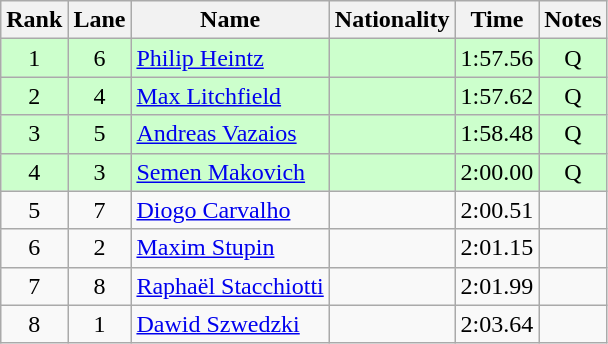<table class="wikitable sortable" style="text-align:center">
<tr>
<th>Rank</th>
<th>Lane</th>
<th>Name</th>
<th>Nationality</th>
<th>Time</th>
<th>Notes</th>
</tr>
<tr bgcolor=ccffcc>
<td>1</td>
<td>6</td>
<td align=left><a href='#'>Philip Heintz</a></td>
<td align=left></td>
<td>1:57.56</td>
<td>Q</td>
</tr>
<tr bgcolor=ccffcc>
<td>2</td>
<td>4</td>
<td align=left><a href='#'>Max Litchfield</a></td>
<td align=left></td>
<td>1:57.62</td>
<td>Q</td>
</tr>
<tr bgcolor=ccffcc>
<td>3</td>
<td>5</td>
<td align=left><a href='#'>Andreas Vazaios</a></td>
<td align=left></td>
<td>1:58.48</td>
<td>Q</td>
</tr>
<tr bgcolor=ccffcc>
<td>4</td>
<td>3</td>
<td align=left><a href='#'>Semen Makovich</a></td>
<td align=left></td>
<td>2:00.00</td>
<td>Q</td>
</tr>
<tr>
<td>5</td>
<td>7</td>
<td align=left><a href='#'>Diogo Carvalho</a></td>
<td align=left></td>
<td>2:00.51</td>
<td></td>
</tr>
<tr>
<td>6</td>
<td>2</td>
<td align=left><a href='#'>Maxim Stupin</a></td>
<td align=left></td>
<td>2:01.15</td>
<td></td>
</tr>
<tr>
<td>7</td>
<td>8</td>
<td align=left><a href='#'>Raphaël Stacchiotti</a></td>
<td align=left></td>
<td>2:01.99</td>
<td></td>
</tr>
<tr>
<td>8</td>
<td>1</td>
<td align=left><a href='#'>Dawid Szwedzki</a></td>
<td align=left></td>
<td>2:03.64</td>
<td></td>
</tr>
</table>
